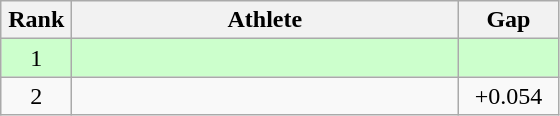<table class=wikitable style="text-align:center">
<tr>
<th width=40>Rank</th>
<th width=250>Athlete</th>
<th width=60>Gap</th>
</tr>
<tr bgcolor="ccffcc">
<td>1</td>
<td align=left></td>
<td></td>
</tr>
<tr>
<td>2</td>
<td align=left></td>
<td>+0.054</td>
</tr>
</table>
